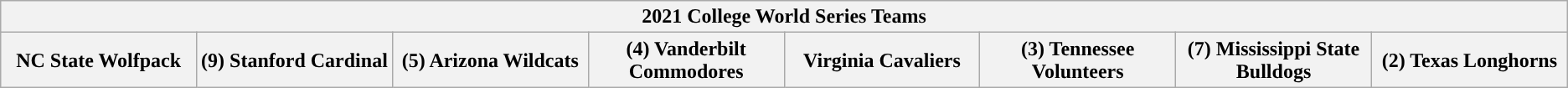<table class="wikitable">
<tr>
<th colspan=8>2021 College World Series Teams</th>
</tr>
<tr>
<th style="width: 10%; ">NC State Wolfpack</th>
<th style="width: 10%; ">(9) Stanford Cardinal</th>
<th style="width: 10%; ">(5) Arizona Wildcats</th>
<th style="width: 10%; ">(4) Vanderbilt Commodores</th>
<th style="width: 10%; ">Virginia Cavaliers</th>
<th style="width: 10%; ">(3) Tennessee Volunteers</th>
<th style="width: 10%; ">(7) Mississippi State Bulldogs</th>
<th style="width: 10%; ">(2) Texas Longhorns</th>
</tr>
</table>
